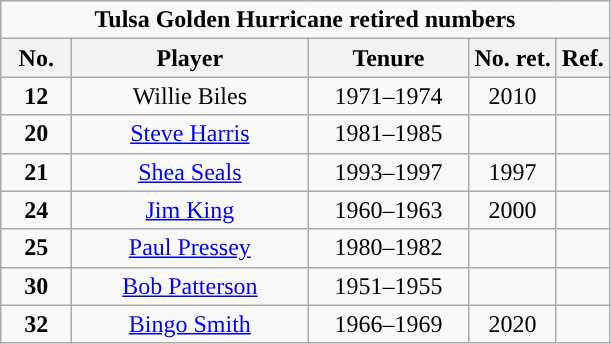<table class="wikitable sortable" style="text-align:center">
<tr>
<td colspan=6><strong>Tulsa Golden Hurricane retired numbers</strong></td>
</tr>
<tr>
<th width=40px>No.</th>
<th width=150px>Player</th>
<th width=100px>Tenure</th>
<th width=px>No. ret.</th>
<th width=px>Ref.</th>
</tr>
<tr>
<td><strong>12</strong></td>
<td>Willie Biles</td>
<td>1971–1974</td>
<td>2010</td>
<td></td>
</tr>
<tr>
<td><strong>20</strong></td>
<td><a href='#'>Steve Harris</a></td>
<td>1981–1985</td>
<td></td>
<td></td>
</tr>
<tr>
<td><strong>21</strong></td>
<td><a href='#'>Shea Seals</a></td>
<td>1993–1997</td>
<td>1997</td>
<td></td>
</tr>
<tr>
<td><strong>24</strong></td>
<td><a href='#'>Jim King</a></td>
<td>1960–1963</td>
<td>2000</td>
<td></td>
</tr>
<tr>
<td><strong>25</strong></td>
<td><a href='#'>Paul Pressey</a></td>
<td>1980–1982</td>
<td></td>
<td></td>
</tr>
<tr>
<td><strong>30</strong></td>
<td><a href='#'>Bob Patterson</a></td>
<td>1951–1955</td>
<td></td>
<td></td>
</tr>
<tr>
<td><strong>32</strong></td>
<td><a href='#'>Bingo Smith</a></td>
<td>1966–1969</td>
<td>2020</td>
<td></td>
</tr>
</table>
